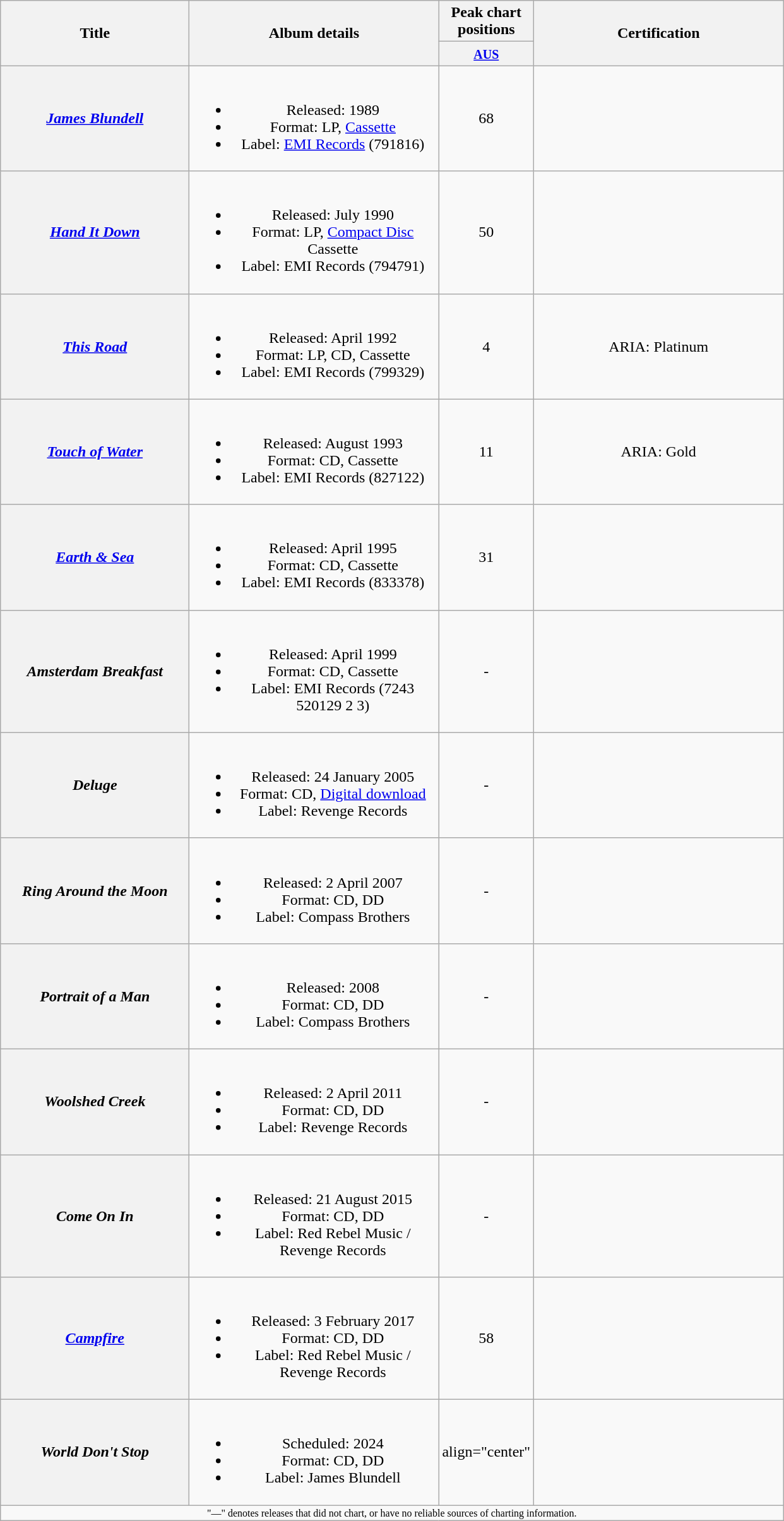<table class="wikitable plainrowheaders" style="text-align:center;" border="1">
<tr>
<th scope="col" rowspan="2" style="width:12em;">Title</th>
<th scope="col" rowspan="2" style="width:16em;">Album details</th>
<th scope="col" colspan="1">Peak chart<br>positions</th>
<th scope="col" rowspan="2" style="width:16em;">Certification</th>
</tr>
<tr>
<th scope="col" style="text-align:center;"><small><a href='#'>AUS</a><br></small></th>
</tr>
<tr>
<th scope="row"><em><a href='#'>James Blundell</a></em></th>
<td><br><ul><li>Released: 1989</li><li>Format: LP, <a href='#'>Cassette</a></li><li>Label: <a href='#'>EMI Records</a> (791816)</li></ul></td>
<td align="center">68</td>
<td></td>
</tr>
<tr>
<th scope="row"><em><a href='#'>Hand It Down</a></em></th>
<td><br><ul><li>Released: July 1990</li><li>Format: LP, <a href='#'>Compact Disc</a> Cassette</li><li>Label: EMI Records (794791)</li></ul></td>
<td align="center">50</td>
<td></td>
</tr>
<tr>
<th scope="row"><em><a href='#'>This Road</a></em></th>
<td><br><ul><li>Released: April 1992</li><li>Format: LP, CD, Cassette</li><li>Label: EMI Records (799329)</li></ul></td>
<td align="center">4</td>
<td>ARIA: Platinum </td>
</tr>
<tr>
<th scope="row"><em><a href='#'>Touch of Water</a></em></th>
<td><br><ul><li>Released: August 1993</li><li>Format: CD, Cassette</li><li>Label: EMI Records (827122)</li></ul></td>
<td align="center">11</td>
<td>ARIA: Gold </td>
</tr>
<tr>
<th scope="row"><em><a href='#'>Earth & Sea</a></em></th>
<td><br><ul><li>Released: April 1995</li><li>Format: CD, Cassette</li><li>Label: EMI Records (833378)</li></ul></td>
<td align="center">31</td>
<td></td>
</tr>
<tr>
<th scope="row"><em>Amsterdam Breakfast</em></th>
<td><br><ul><li>Released: April 1999</li><li>Format: CD, Cassette</li><li>Label: EMI Records (7243 520129 2 3)</li></ul></td>
<td align="center">-</td>
<td></td>
</tr>
<tr>
<th scope="row"><em>Deluge</em></th>
<td><br><ul><li>Released: 24 January 2005</li><li>Format: CD, <a href='#'>Digital download</a></li><li>Label: Revenge Records</li></ul></td>
<td align="center">-</td>
<td></td>
</tr>
<tr>
<th scope="row"><em>Ring Around the Moon</em></th>
<td><br><ul><li>Released: 2 April 2007</li><li>Format: CD, DD</li><li>Label: Compass Brothers</li></ul></td>
<td align="center">-</td>
<td></td>
</tr>
<tr>
<th scope="row"><em>Portrait of a Man</em></th>
<td><br><ul><li>Released: 2008</li><li>Format: CD, DD</li><li>Label: Compass Brothers</li></ul></td>
<td align="center">-</td>
<td></td>
</tr>
<tr>
<th scope="row"><em>Woolshed Creek</em></th>
<td><br><ul><li>Released: 2 April 2011</li><li>Format: CD, DD</li><li>Label: Revenge Records</li></ul></td>
<td align="center">-</td>
<td></td>
</tr>
<tr>
<th scope="row"><em>Come On In</em></th>
<td><br><ul><li>Released: 21 August 2015</li><li>Format: CD, DD</li><li>Label: Red Rebel Music / Revenge Records</li></ul></td>
<td align="center">-</td>
<td></td>
</tr>
<tr>
<th scope="row"><em><a href='#'>Campfire</a></em></th>
<td><br><ul><li>Released: 3 February 2017</li><li>Format: CD, DD</li><li>Label: Red Rebel Music / Revenge Records</li></ul></td>
<td align="center">58</td>
<td></td>
</tr>
<tr>
<th scope="row"><em>World Don't Stop</em></th>
<td><br><ul><li>Scheduled: 2024</li><li>Format: CD, DD</li><li>Label: James Blundell</li></ul></td>
<td>align="center" </td>
<td></td>
</tr>
<tr>
<td align="center" colspan="5" style="font-size: 8pt">"—" denotes releases that did not chart, or have no reliable sources of charting information.</td>
</tr>
</table>
